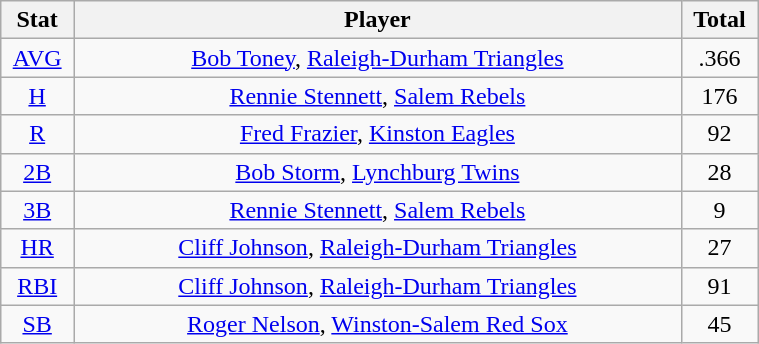<table class="wikitable" width="40%" style="text-align:center;">
<tr>
<th width="5%">Stat</th>
<th width="60%">Player</th>
<th width="5%">Total</th>
</tr>
<tr>
<td><a href='#'>AVG</a></td>
<td><a href='#'>Bob Toney</a>, <a href='#'>Raleigh-Durham Triangles</a></td>
<td>.366</td>
</tr>
<tr>
<td><a href='#'>H</a></td>
<td><a href='#'>Rennie Stennett</a>, <a href='#'>Salem Rebels</a></td>
<td>176</td>
</tr>
<tr>
<td><a href='#'>R</a></td>
<td><a href='#'>Fred Frazier</a>, <a href='#'>Kinston Eagles</a></td>
<td>92</td>
</tr>
<tr>
<td><a href='#'>2B</a></td>
<td><a href='#'>Bob Storm</a>, <a href='#'>Lynchburg Twins</a></td>
<td>28</td>
</tr>
<tr>
<td><a href='#'>3B</a></td>
<td><a href='#'>Rennie Stennett</a>, <a href='#'>Salem Rebels</a></td>
<td>9</td>
</tr>
<tr>
<td><a href='#'>HR</a></td>
<td><a href='#'>Cliff Johnson</a>, <a href='#'>Raleigh-Durham Triangles</a></td>
<td>27</td>
</tr>
<tr>
<td><a href='#'>RBI</a></td>
<td><a href='#'>Cliff Johnson</a>, <a href='#'>Raleigh-Durham Triangles</a></td>
<td>91</td>
</tr>
<tr>
<td><a href='#'>SB</a></td>
<td><a href='#'>Roger Nelson</a>, <a href='#'>Winston-Salem Red Sox</a></td>
<td>45</td>
</tr>
</table>
